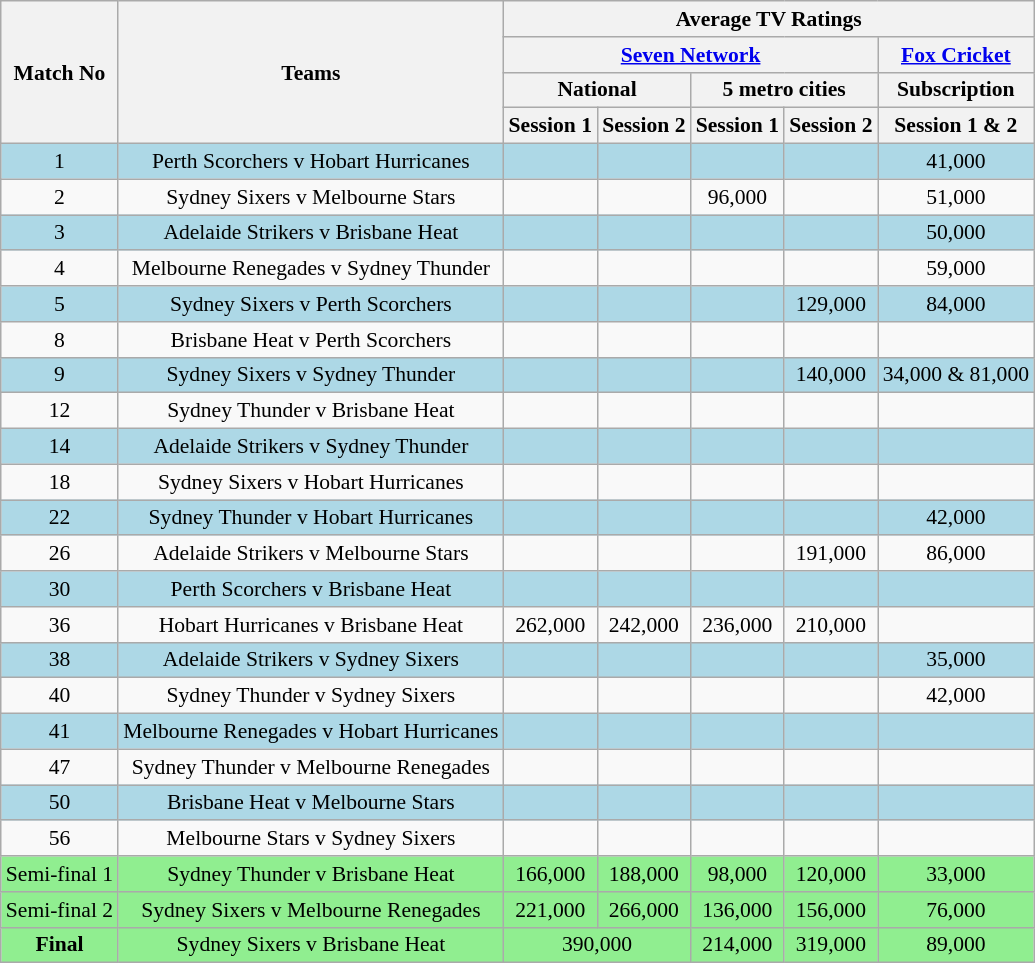<table class="wikitable sortable" style="text-align: center; font-size:90%;">
<tr>
<th rowspan="4">Match No</th>
<th rowspan="4">Teams</th>
<th colspan="5">Average TV Ratings</th>
</tr>
<tr>
<th colspan="4"><a href='#'>Seven Network</a></th>
<th colspan="1"><a href='#'>Fox Cricket</a></th>
</tr>
<tr>
<th colspan="2">National</th>
<th colspan="2">5 metro cities</th>
<th colspan="1">Subscription</th>
</tr>
<tr>
<th style="width: auto;">Session 1</th>
<th style="width: auto;">Session 2</th>
<th style="width: auto;">Session 1</th>
<th style="width: auto;">Session 2</th>
<th style="width: auto;">Session 1 & 2</th>
</tr>
<tr style="background:lightblue;">
<td>1</td>
<td>Perth Scorchers v Hobart Hurricanes</td>
<td></td>
<td></td>
<td></td>
<td></td>
<td>41,000</td>
</tr>
<tr>
<td>2</td>
<td>Sydney Sixers v Melbourne Stars</td>
<td></td>
<td></td>
<td>96,000</td>
<td></td>
<td>51,000</td>
</tr>
<tr style="background:lightblue;">
<td>3</td>
<td>Adelaide Strikers v Brisbane Heat</td>
<td></td>
<td></td>
<td></td>
<td></td>
<td>50,000</td>
</tr>
<tr>
<td>4</td>
<td>Melbourne Renegades v Sydney Thunder</td>
<td></td>
<td></td>
<td></td>
<td></td>
<td>59,000</td>
</tr>
<tr style="background:lightblue;">
<td>5</td>
<td>Sydney Sixers v Perth Scorchers</td>
<td></td>
<td></td>
<td></td>
<td>129,000</td>
<td>84,000</td>
</tr>
<tr>
<td>8</td>
<td>Brisbane Heat v Perth Scorchers</td>
<td></td>
<td></td>
<td></td>
<td></td>
<td></td>
</tr>
<tr style="background:lightblue;">
<td>9</td>
<td>Sydney Sixers v Sydney Thunder</td>
<td></td>
<td></td>
<td></td>
<td>140,000</td>
<td>34,000 & 81,000</td>
</tr>
<tr>
<td>12</td>
<td>Sydney Thunder v Brisbane Heat</td>
<td></td>
<td></td>
<td></td>
<td></td>
<td></td>
</tr>
<tr style="background:lightblue;">
<td>14</td>
<td>Adelaide Strikers v Sydney Thunder</td>
<td></td>
<td></td>
<td></td>
<td></td>
<td></td>
</tr>
<tr>
<td>18</td>
<td>Sydney Sixers v Hobart Hurricanes</td>
<td></td>
<td></td>
<td></td>
<td></td>
<td></td>
</tr>
<tr style="background:lightblue;">
<td>22</td>
<td>Sydney Thunder v Hobart Hurricanes</td>
<td></td>
<td></td>
<td></td>
<td></td>
<td>42,000</td>
</tr>
<tr>
<td>26</td>
<td>Adelaide Strikers v Melbourne Stars</td>
<td></td>
<td></td>
<td></td>
<td>191,000</td>
<td>86,000</td>
</tr>
<tr style="background:lightblue;">
<td>30</td>
<td>Perth Scorchers v Brisbane Heat</td>
<td></td>
<td></td>
<td></td>
<td></td>
<td></td>
</tr>
<tr>
<td>36</td>
<td>Hobart Hurricanes v Brisbane Heat</td>
<td>262,000</td>
<td>242,000</td>
<td>236,000</td>
<td>210,000</td>
<td></td>
</tr>
<tr style="background:lightblue;">
<td>38</td>
<td>Adelaide Strikers v Sydney Sixers</td>
<td></td>
<td></td>
<td></td>
<td></td>
<td>35,000</td>
</tr>
<tr>
<td>40</td>
<td>Sydney Thunder v Sydney Sixers</td>
<td></td>
<td></td>
<td></td>
<td></td>
<td>42,000</td>
</tr>
<tr style="background:lightblue;">
<td>41</td>
<td>Melbourne Renegades v Hobart Hurricanes</td>
<td></td>
<td></td>
<td></td>
<td></td>
<td></td>
</tr>
<tr>
<td>47</td>
<td>Sydney Thunder v Melbourne Renegades</td>
<td></td>
<td></td>
<td></td>
<td></td>
<td></td>
</tr>
<tr style="background:lightblue;">
<td>50</td>
<td>Brisbane Heat v Melbourne Stars</td>
<td></td>
<td></td>
<td></td>
<td></td>
<td></td>
</tr>
<tr>
<td>56</td>
<td>Melbourne Stars v Sydney Sixers</td>
<td></td>
<td></td>
<td></td>
<td></td>
<td></td>
</tr>
<tr style="background:lightgreen;">
<td>Semi-final 1</td>
<td>Sydney Thunder v Brisbane Heat</td>
<td>166,000</td>
<td>188,000</td>
<td>98,000</td>
<td>120,000</td>
<td>33,000</td>
</tr>
<tr style="background:lightgreen;">
<td>Semi-final 2</td>
<td>Sydney Sixers v Melbourne Renegades</td>
<td>221,000</td>
<td>266,000</td>
<td>136,000</td>
<td>156,000</td>
<td>76,000</td>
</tr>
<tr style="background:lightgreen;">
<td><strong>Final</strong></td>
<td>Sydney Sixers v Brisbane Heat</td>
<td colspan="2">390,000</td>
<td>214,000</td>
<td>319,000</td>
<td>89,000</td>
</tr>
</table>
